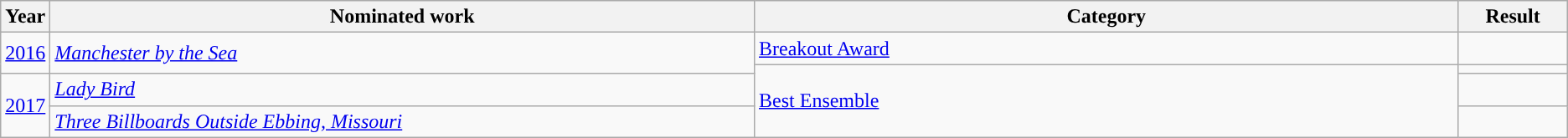<table class="wikitable">
<tr>
<th scope="col" style="width:1em;">Year</th>
<th scope="col" style="width:35em;">Nominated work</th>
<th scope="col" style="width:35em;">Category</th>
<th scope="col" style="width:5em;">Result</th>
</tr>
<tr>
<td rowspan="2"><a href='#'>2016</a></td>
<td rowspan="2"><em><a href='#'>Manchester by the Sea</a></em></td>
<td><a href='#'>Breakout Award</a></td>
<td></td>
</tr>
<tr>
<td rowspan="3"><a href='#'>Best Ensemble</a></td>
<td></td>
</tr>
<tr>
<td rowspan="2"><a href='#'>2017</a></td>
<td><em><a href='#'>Lady Bird</a></em></td>
<td></td>
</tr>
<tr>
<td><em><a href='#'>Three Billboards Outside Ebbing, Missouri</a></em></td>
<td></td>
</tr>
</table>
